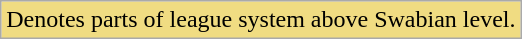<table class="wikitable" align="center">
<tr>
<td bgcolor="#F0DC82">Denotes parts of league system above Swabian level.</td>
</tr>
</table>
